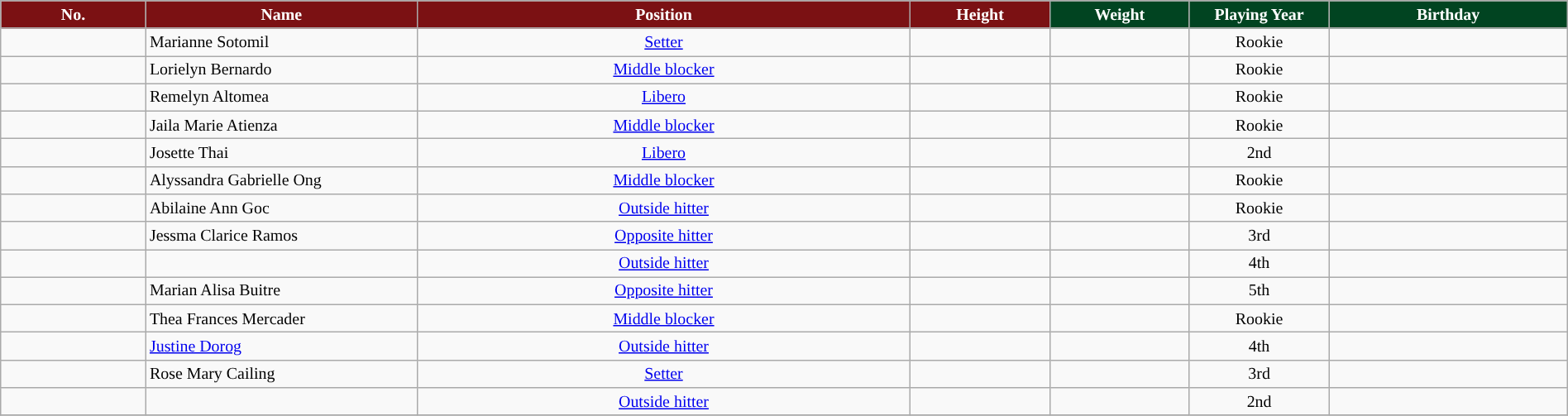<table class="wikitable sortable" style="font-size:83%; text-align:center; width:100%;">
<tr>
<th style="background:#7b1113; color:white; text-align: center">No.</th>
<th style="width:16em; background:#7b1113; color:white;">Name</th>
<th style="background:#7b1113; color:white; text-align: center">Position</th>
<th style="width:8em; background:#7b1113; color:white;">Height</th>
<th style="width:8em; background:#014421; color:white;">Weight</th>
<th style="width:8em; background:#014421; color:white;">Playing Year</th>
<th style="width:14em; background:#014421; color:white;">Birthday</th>
</tr>
<tr>
<td></td>
<td align=left> Marianne Sotomil</td>
<td><a href='#'>Setter</a></td>
<td></td>
<td></td>
<td>Rookie</td>
<td align=right></td>
</tr>
<tr>
<td></td>
<td align=left> Lorielyn Bernardo</td>
<td><a href='#'>Middle blocker</a></td>
<td></td>
<td></td>
<td>Rookie</td>
<td align=right></td>
</tr>
<tr>
<td></td>
<td align=left> Remelyn Altomea</td>
<td><a href='#'>Libero</a></td>
<td></td>
<td></td>
<td>Rookie</td>
<td align=right></td>
</tr>
<tr>
<td></td>
<td align=left> Jaila Marie Atienza</td>
<td><a href='#'>Middle blocker</a></td>
<td></td>
<td></td>
<td>Rookie</td>
<td align=right></td>
</tr>
<tr>
<td></td>
<td align=left> Josette Thai</td>
<td><a href='#'>Libero</a></td>
<td></td>
<td></td>
<td>2nd</td>
<td align=right></td>
</tr>
<tr>
<td></td>
<td align=left> Alyssandra Gabrielle Ong</td>
<td><a href='#'>Middle blocker</a></td>
<td></td>
<td></td>
<td>Rookie</td>
<td align=right></td>
</tr>
<tr>
<td></td>
<td align=left> Abilaine Ann Goc</td>
<td><a href='#'>Outside hitter</a></td>
<td></td>
<td></td>
<td>Rookie</td>
<td align=right></td>
</tr>
<tr>
<td></td>
<td align=left> Jessma Clarice Ramos</td>
<td><a href='#'>Opposite hitter</a></td>
<td></td>
<td></td>
<td>3rd</td>
<td align=right></td>
</tr>
<tr>
<td></td>
<td align=left> </td>
<td><a href='#'>Outside hitter</a></td>
<td></td>
<td></td>
<td>4th</td>
<td align=right></td>
</tr>
<tr>
<td></td>
<td align=left> Marian Alisa Buitre</td>
<td><a href='#'>Opposite hitter</a></td>
<td></td>
<td></td>
<td>5th</td>
<td align=right></td>
</tr>
<tr>
<td></td>
<td align=left> Thea Frances Mercader</td>
<td><a href='#'>Middle blocker</a></td>
<td></td>
<td></td>
<td>Rookie</td>
<td align=right></td>
</tr>
<tr>
<td></td>
<td align=left> <a href='#'>Justine Dorog</a></td>
<td><a href='#'>Outside hitter</a></td>
<td></td>
<td></td>
<td>4th</td>
<td align=right></td>
</tr>
<tr>
<td></td>
<td align=left> Rose Mary Cailing</td>
<td><a href='#'>Setter</a></td>
<td></td>
<td></td>
<td>3rd</td>
<td align=right></td>
</tr>
<tr>
<td></td>
<td align=left> </td>
<td><a href='#'>Outside hitter</a></td>
<td></td>
<td></td>
<td>2nd</td>
<td align=right></td>
</tr>
<tr>
</tr>
</table>
